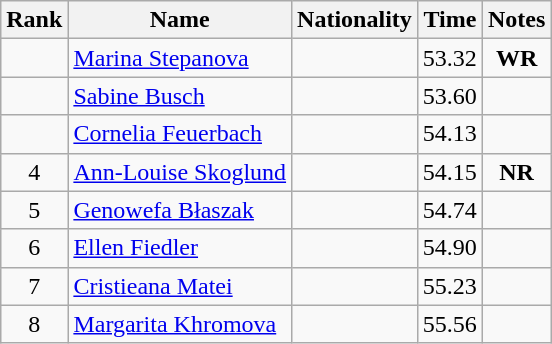<table class="wikitable sortable" style="text-align:center">
<tr>
<th>Rank</th>
<th>Name</th>
<th>Nationality</th>
<th>Time</th>
<th>Notes</th>
</tr>
<tr>
<td></td>
<td align=left><a href='#'>Marina Stepanova</a></td>
<td align=left></td>
<td>53.32</td>
<td><strong>WR</strong></td>
</tr>
<tr>
<td></td>
<td align=left><a href='#'>Sabine Busch</a></td>
<td align=left></td>
<td>53.60</td>
<td></td>
</tr>
<tr>
<td></td>
<td align=left><a href='#'>Cornelia Feuerbach</a></td>
<td align=left></td>
<td>54.13</td>
<td></td>
</tr>
<tr>
<td>4</td>
<td align=left><a href='#'>Ann-Louise Skoglund</a></td>
<td align=left></td>
<td>54.15</td>
<td><strong>NR</strong></td>
</tr>
<tr>
<td>5</td>
<td align=left><a href='#'>Genowefa Błaszak</a></td>
<td align=left></td>
<td>54.74</td>
<td></td>
</tr>
<tr>
<td>6</td>
<td align=left><a href='#'>Ellen Fiedler</a></td>
<td align=left></td>
<td>54.90</td>
<td></td>
</tr>
<tr>
<td>7</td>
<td align=left><a href='#'>Cristieana Matei</a></td>
<td align=left></td>
<td>55.23</td>
<td></td>
</tr>
<tr>
<td>8</td>
<td align=left><a href='#'>Margarita Khromova</a></td>
<td align=left></td>
<td>55.56</td>
<td></td>
</tr>
</table>
